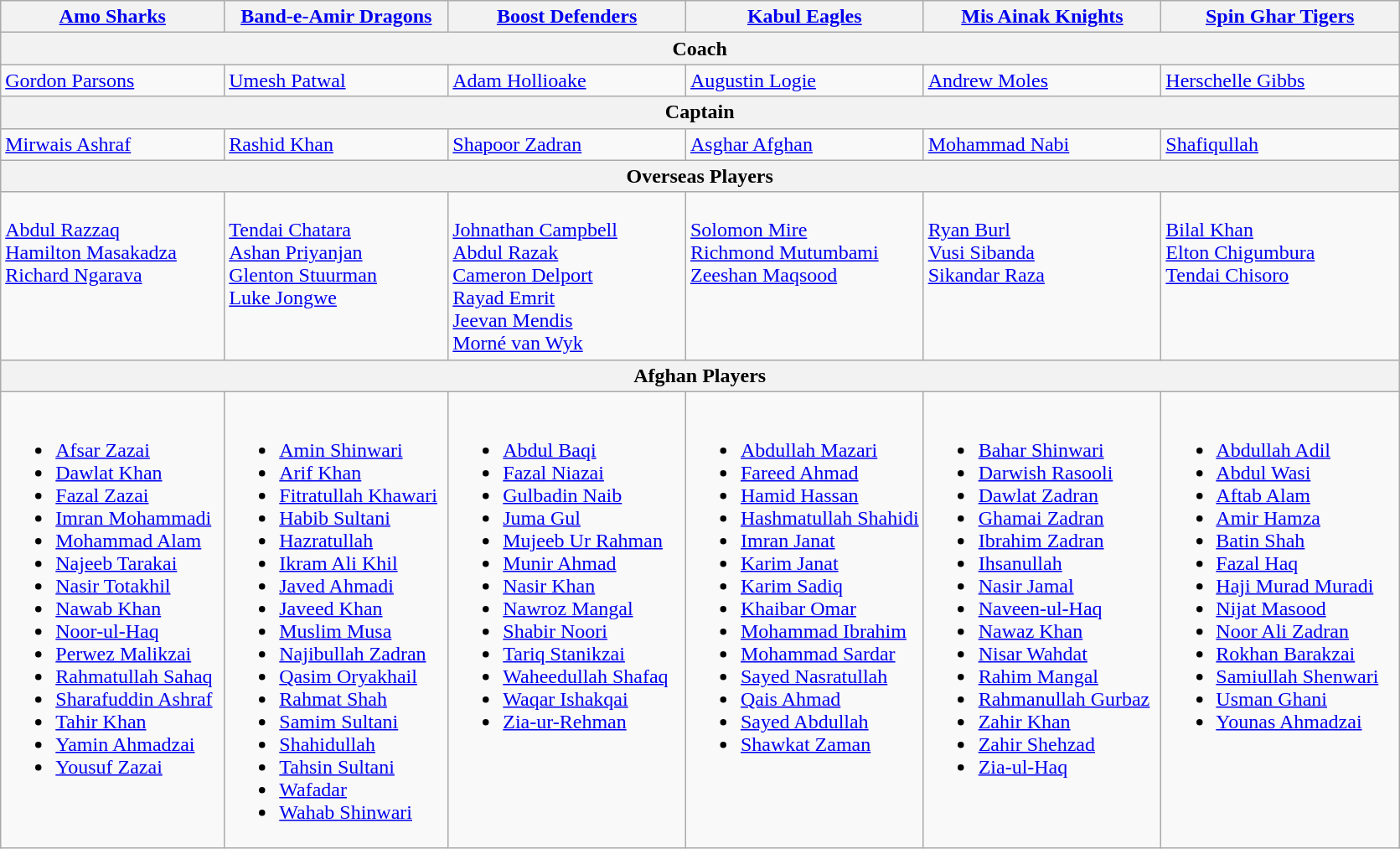<table class="wikitable">
<tr>
<th width=16%><a href='#'>Amo Sharks</a></th>
<th width=16%><a href='#'>Band-e-Amir Dragons</a></th>
<th width=17%><a href='#'>Boost Defenders</a></th>
<th width=17%><a href='#'>Kabul Eagles</a></th>
<th width=17%><a href='#'>Mis Ainak Knights</a></th>
<th width=17%><a href='#'>Spin Ghar Tigers</a></th>
</tr>
<tr>
<th colspan="6">Coach</th>
</tr>
<tr>
<td> <a href='#'>Gordon Parsons</a></td>
<td> <a href='#'>Umesh Patwal</a></td>
<td> <a href='#'>Adam Hollioake</a></td>
<td> <a href='#'>Augustin Logie</a></td>
<td> <a href='#'>Andrew Moles</a></td>
<td> <a href='#'>Herschelle Gibbs</a></td>
</tr>
<tr>
<th colspan="6">Captain</th>
</tr>
<tr>
<td> <a href='#'>Mirwais Ashraf</a></td>
<td> <a href='#'>Rashid Khan</a></td>
<td> <a href='#'>Shapoor Zadran</a></td>
<td> <a href='#'>Asghar Afghan</a></td>
<td> <a href='#'>Mohammad Nabi</a></td>
<td> <a href='#'>Shafiqullah</a></td>
</tr>
<tr>
<th colspan="6">Overseas Players</th>
</tr>
<tr>
<td style="vertical-align: top;"><br> <a href='#'>Abdul Razzaq</a><br>
 <a href='#'>Hamilton Masakadza</a><br>
 <a href='#'>Richard Ngarava</a></td>
<td style="vertical-align: top;"><br> <a href='#'>Tendai Chatara</a><br>
 <a href='#'>Ashan Priyanjan</a><br>
 <a href='#'>Glenton Stuurman</a><br>
 <a href='#'>Luke Jongwe</a><br>
 </td>
<td style="vertical-align: top;"><br> <a href='#'>Johnathan Campbell</a><br>
 <a href='#'>Abdul Razak</a><br>
 <a href='#'>Cameron Delport</a><br>
 <a href='#'>Rayad Emrit</a><br>
 <a href='#'>Jeevan Mendis</a><br>
 <a href='#'>Morné van Wyk</a></td>
<td style="vertical-align: top;"><br> <a href='#'>Solomon Mire</a><br>
 <a href='#'>Richmond Mutumbami</a><br>
 <a href='#'>Zeeshan Maqsood</a></td>
<td style="vertical-align: top;"><br> <a href='#'>Ryan Burl</a><br>
 <a href='#'>Vusi Sibanda</a><br>
 <a href='#'>Sikandar Raza</a></td>
<td style="vertical-align: top;"><br> <a href='#'>Bilal Khan</a><br>
 <a href='#'>Elton Chigumbura</a><br>
 <a href='#'>Tendai Chisoro</a><br>
 </td>
</tr>
<tr>
<th colspan="6">Afghan Players</th>
</tr>
<tr>
<td valign=top><br><ul><li><a href='#'>Afsar Zazai</a></li><li><a href='#'>Dawlat Khan</a></li><li><a href='#'>Fazal Zazai</a></li><li><a href='#'>Imran Mohammadi</a></li><li><a href='#'>Mohammad Alam</a></li><li><a href='#'>Najeeb Tarakai</a></li><li><a href='#'>Nasir Totakhil</a></li><li><a href='#'>Nawab Khan</a></li><li><a href='#'>Noor-ul-Haq</a></li><li><a href='#'>Perwez Malikzai</a></li><li><a href='#'>Rahmatullah Sahaq</a></li><li><a href='#'>Sharafuddin Ashraf</a></li><li><a href='#'>Tahir Khan</a></li><li><a href='#'>Yamin Ahmadzai</a></li><li><a href='#'>Yousuf Zazai</a></li></ul></td>
<td valign=top><br><ul><li><a href='#'>Amin Shinwari</a></li><li><a href='#'>Arif Khan</a></li><li><a href='#'>Fitratullah Khawari</a></li><li><a href='#'>Habib Sultani</a></li><li><a href='#'>Hazratullah</a></li><li><a href='#'>Ikram Ali Khil</a></li><li><a href='#'>Javed Ahmadi</a></li><li><a href='#'>Javeed Khan</a></li><li><a href='#'>Muslim Musa</a></li><li><a href='#'>Najibullah Zadran</a></li><li><a href='#'>Qasim Oryakhail</a></li><li><a href='#'>Rahmat Shah</a></li><li><a href='#'>Samim Sultani</a></li><li><a href='#'>Shahidullah</a></li><li><a href='#'>Tahsin Sultani</a></li><li><a href='#'>Wafadar</a></li><li><a href='#'>Wahab Shinwari</a></li></ul></td>
<td valign=top><br><ul><li><a href='#'>Abdul Baqi</a></li><li><a href='#'>Fazal Niazai</a></li><li><a href='#'>Gulbadin Naib</a></li><li><a href='#'>Juma Gul</a></li><li><a href='#'>Mujeeb Ur Rahman</a></li><li><a href='#'>Munir Ahmad</a></li><li><a href='#'>Nasir Khan</a></li><li><a href='#'>Nawroz Mangal</a></li><li><a href='#'>Shabir Noori</a></li><li><a href='#'>Tariq Stanikzai</a></li><li><a href='#'>Waheedullah Shafaq</a></li><li><a href='#'>Waqar Ishakqai</a></li><li><a href='#'>Zia-ur-Rehman</a></li></ul></td>
<td valign=top><br><ul><li><a href='#'>Abdullah Mazari</a></li><li><a href='#'>Fareed Ahmad</a></li><li><a href='#'>Hamid Hassan</a></li><li><a href='#'>Hashmatullah Shahidi</a></li><li><a href='#'>Imran Janat</a></li><li><a href='#'>Karim Janat</a></li><li><a href='#'>Karim Sadiq</a></li><li><a href='#'>Khaibar Omar</a></li><li><a href='#'>Mohammad Ibrahim</a></li><li><a href='#'>Mohammad Sardar</a></li><li><a href='#'>Sayed Nasratullah</a></li><li><a href='#'>Qais Ahmad</a></li><li><a href='#'>Sayed Abdullah</a></li><li><a href='#'>Shawkat Zaman</a></li></ul></td>
<td valign=top><br><ul><li><a href='#'>Bahar Shinwari</a></li><li><a href='#'>Darwish Rasooli</a></li><li><a href='#'>Dawlat Zadran</a></li><li><a href='#'>Ghamai Zadran</a></li><li><a href='#'>Ibrahim Zadran</a></li><li><a href='#'>Ihsanullah</a></li><li><a href='#'>Nasir Jamal</a></li><li><a href='#'>Naveen-ul-Haq</a></li><li><a href='#'>Nawaz Khan</a></li><li><a href='#'>Nisar Wahdat</a></li><li><a href='#'>Rahim Mangal</a></li><li><a href='#'>Rahmanullah Gurbaz</a></li><li><a href='#'>Zahir Khan</a></li><li><a href='#'>Zahir Shehzad</a></li><li><a href='#'>Zia-ul-Haq</a></li></ul></td>
<td valign=top><br><ul><li><a href='#'>Abdullah Adil</a></li><li><a href='#'>Abdul Wasi</a></li><li><a href='#'>Aftab Alam</a></li><li><a href='#'>Amir Hamza</a></li><li><a href='#'>Batin Shah</a></li><li><a href='#'>Fazal Haq</a></li><li><a href='#'>Haji Murad Muradi</a></li><li><a href='#'>Nijat Masood</a></li><li><a href='#'>Noor Ali Zadran</a></li><li><a href='#'>Rokhan Barakzai</a></li><li><a href='#'>Samiullah Shenwari</a></li><li><a href='#'>Usman Ghani</a></li><li><a href='#'>Younas Ahmadzai</a></li></ul></td>
</tr>
</table>
